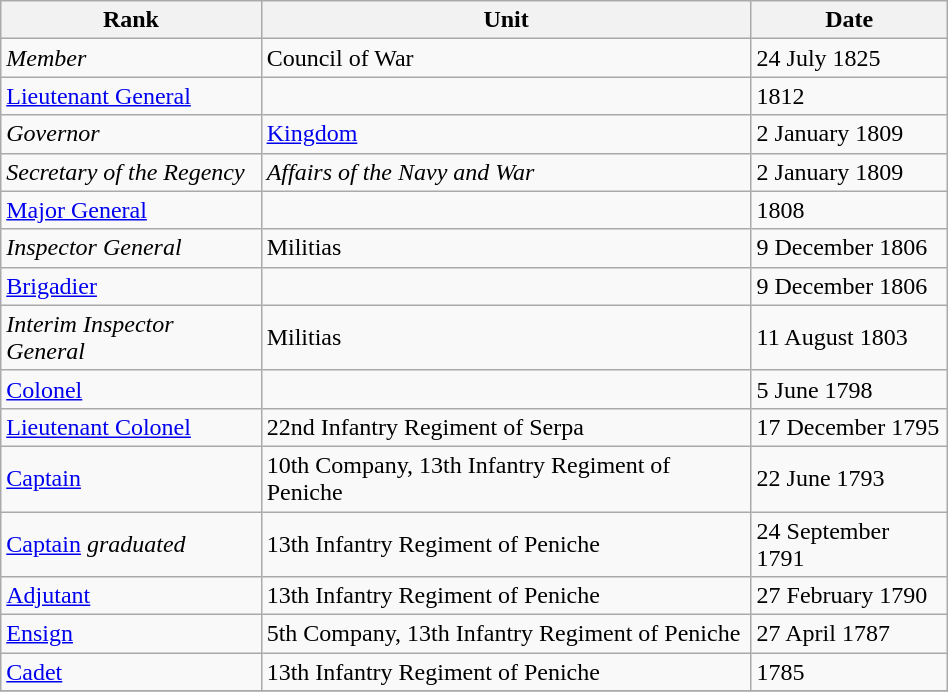<table class="wikitable" width=50% |>
<tr>
<th>Rank</th>
<th>Unit</th>
<th>Date</th>
</tr>
<tr>
<td><em>Member</em></td>
<td>Council of War</td>
<td>24 July 1825</td>
</tr>
<tr>
<td><a href='#'>Lieutenant General</a></td>
<td></td>
<td>1812</td>
</tr>
<tr>
<td><em>Governor</em></td>
<td><a href='#'>Kingdom</a></td>
<td>2 January 1809</td>
</tr>
<tr>
<td><em>Secretary of the Regency</em></td>
<td><em>Affairs of the Navy and War</em></td>
<td>2 January 1809</td>
</tr>
<tr>
<td><a href='#'>Major General</a></td>
<td></td>
<td>1808</td>
</tr>
<tr>
<td><em>Inspector General</em></td>
<td>Militias</td>
<td>9 December 1806</td>
</tr>
<tr>
<td><a href='#'>Brigadier</a></td>
<td></td>
<td>9 December 1806</td>
</tr>
<tr>
<td><em>Interim Inspector General</em></td>
<td>Militias</td>
<td>11 August 1803</td>
</tr>
<tr>
<td><a href='#'>Colonel</a></td>
<td></td>
<td>5 June 1798</td>
</tr>
<tr>
<td><a href='#'>Lieutenant Colonel</a></td>
<td>22nd Infantry Regiment of Serpa</td>
<td>17 December 1795</td>
</tr>
<tr>
<td><a href='#'>Captain</a></td>
<td>10th Company, 13th Infantry Regiment of Peniche</td>
<td>22 June 1793</td>
</tr>
<tr>
<td><a href='#'>Captain</a> <em>graduated</em></td>
<td>13th Infantry Regiment of Peniche</td>
<td>24 September 1791</td>
</tr>
<tr>
<td><a href='#'>Adjutant</a></td>
<td>13th Infantry Regiment of Peniche</td>
<td>27 February 1790</td>
</tr>
<tr>
<td><a href='#'>Ensign</a></td>
<td>5th Company, 13th Infantry Regiment of Peniche</td>
<td>27 April 1787</td>
</tr>
<tr>
<td><a href='#'>Cadet</a></td>
<td>13th Infantry Regiment of Peniche</td>
<td>1785</td>
</tr>
<tr>
</tr>
</table>
